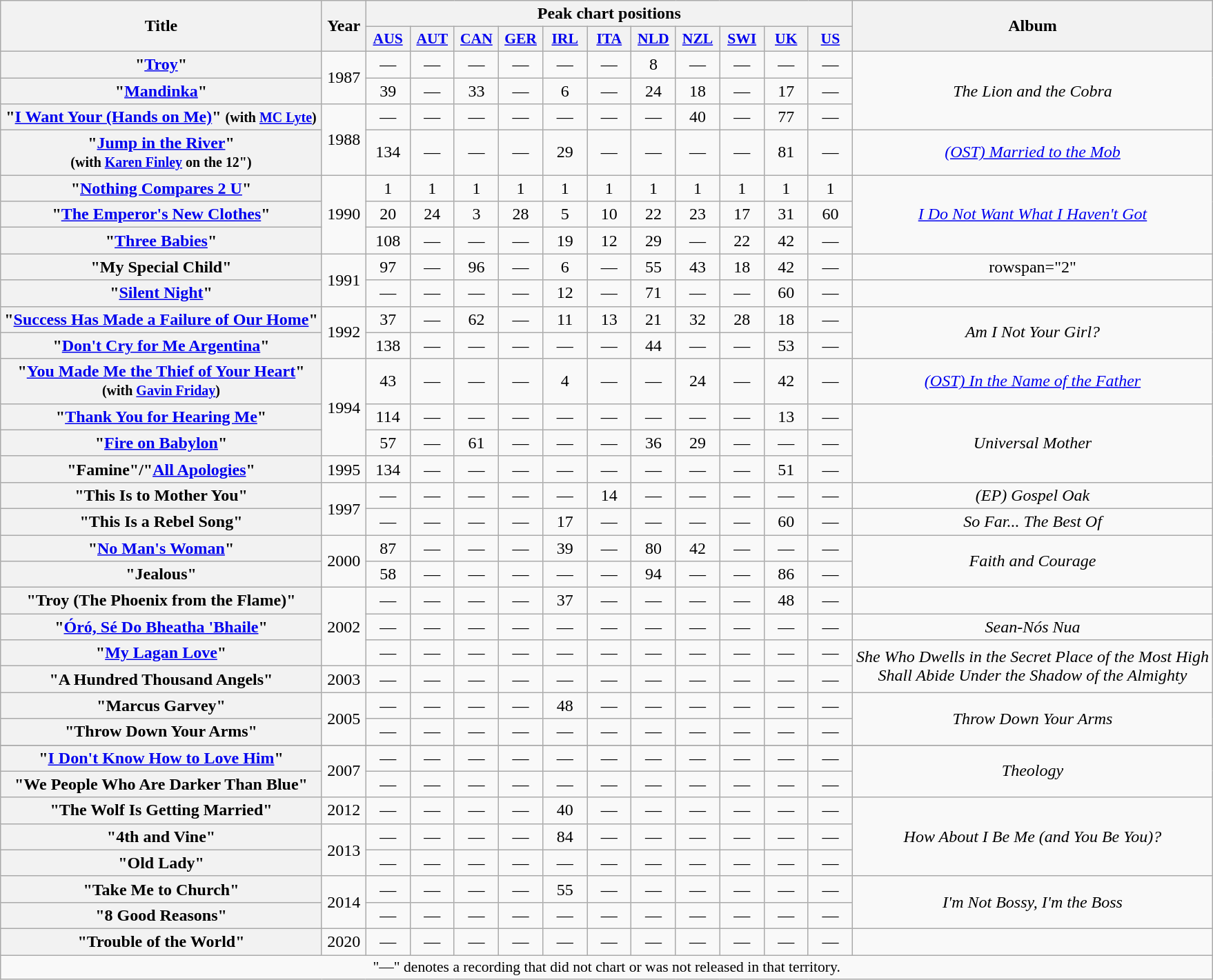<table class="wikitable plainrowheaders" style="text-align:center;" border="1">
<tr>
<th scope="col" rowspan="2">Title</th>
<th scope="col" rowspan="2" style="width:2.2em;">Year</th>
<th scope="col" colspan="11">Peak chart positions</th>
<th scope="col" rowspan="2">Album</th>
</tr>
<tr>
<th scope="col" style="width:2.5em;font-size:90%;"><a href='#'>AUS</a><br></th>
<th scope="col" style="width:2.5em;font-size:90%;"><a href='#'>AUT</a><br></th>
<th scope="col" style="width:2.5em;font-size:90%;"><a href='#'>CAN</a><br></th>
<th scope="col" style="width:2.5em;font-size:90%;"><a href='#'>GER</a><br></th>
<th scope="col" style="width:2.5em;font-size:90%;"><a href='#'>IRL</a><br></th>
<th scope="col" style="width:2.5em;font-size:90%;"><a href='#'>ITA</a><br></th>
<th scope="col" style="width:2.5em;font-size:90%;"><a href='#'>NLD</a><br></th>
<th scope="col" style="width:2.5em;font-size:90%;"><a href='#'>NZL</a><br></th>
<th scope="col" style="width:2.5em;font-size:90%;"><a href='#'>SWI</a><br></th>
<th scope="col" style="width:2.5em;font-size:90%;"><a href='#'>UK</a><br></th>
<th scope="col" style="width:2.5em;font-size:90%;"><a href='#'>US</a><br></th>
</tr>
<tr>
<th scope="row">"<a href='#'>Troy</a>"</th>
<td rowspan="2">1987</td>
<td>—</td>
<td>—</td>
<td>—</td>
<td>—</td>
<td>—</td>
<td>—</td>
<td>8</td>
<td>—</td>
<td>—</td>
<td>—</td>
<td>—</td>
<td rowspan="3"><em>The Lion and the Cobra</em></td>
</tr>
<tr>
<th scope="row">"<a href='#'>Mandinka</a>"</th>
<td>39</td>
<td>—</td>
<td>33</td>
<td>—</td>
<td>6</td>
<td>—</td>
<td>24</td>
<td>18</td>
<td>—</td>
<td>17</td>
<td>—</td>
</tr>
<tr>
<th scope="row">"<a href='#'>I Want Your (Hands on Me)</a>" <small>(with <a href='#'>MC Lyte</a>)</small></th>
<td rowspan="2">1988</td>
<td>—</td>
<td>—</td>
<td>—</td>
<td>—</td>
<td>—</td>
<td>—</td>
<td>—</td>
<td>40</td>
<td>—</td>
<td>77</td>
<td>—</td>
</tr>
<tr>
<th scope="row">"<a href='#'>Jump in the River</a>"<br><small>(with <a href='#'>Karen Finley</a> on the 12")</small></th>
<td>134</td>
<td>—</td>
<td>—</td>
<td>—</td>
<td>29</td>
<td>—</td>
<td>—</td>
<td>—</td>
<td>—</td>
<td>81</td>
<td>—</td>
<td rowspan="1"><em><a href='#'>(OST) Married to the Mob</a></em></td>
</tr>
<tr>
<th scope="row">"<a href='#'>Nothing Compares 2 U</a>"</th>
<td rowspan="3">1990</td>
<td>1</td>
<td>1</td>
<td>1</td>
<td>1</td>
<td>1</td>
<td>1</td>
<td>1</td>
<td>1</td>
<td>1</td>
<td>1</td>
<td>1</td>
<td rowspan="3"><em><a href='#'>I Do Not Want What I Haven't Got</a></em></td>
</tr>
<tr>
<th scope="row">"<a href='#'>The Emperor's New Clothes</a>"</th>
<td>20</td>
<td>24</td>
<td>3</td>
<td>28</td>
<td>5</td>
<td>10</td>
<td>22</td>
<td>23</td>
<td>17</td>
<td>31</td>
<td>60</td>
</tr>
<tr>
<th scope="row">"<a href='#'>Three Babies</a>"</th>
<td>108</td>
<td>—</td>
<td>—</td>
<td>—</td>
<td>19</td>
<td>12</td>
<td>29</td>
<td>—</td>
<td>22</td>
<td>42</td>
<td>—</td>
</tr>
<tr>
<th scope="row">"My Special Child"</th>
<td rowspan="2">1991</td>
<td>97</td>
<td>—</td>
<td>96</td>
<td>—</td>
<td>6</td>
<td>—</td>
<td>55</td>
<td>43</td>
<td>18</td>
<td>42</td>
<td>—</td>
<td>rowspan="2" </td>
</tr>
<tr>
<th scope="row">"<a href='#'>Silent Night</a>"</th>
<td>—</td>
<td>—</td>
<td>—</td>
<td>—</td>
<td>12</td>
<td>—</td>
<td>71</td>
<td>—</td>
<td>—</td>
<td>60</td>
<td>—</td>
</tr>
<tr>
<th scope="row">"<a href='#'>Success Has Made a Failure of Our Home</a>"</th>
<td rowspan="2">1992</td>
<td>37</td>
<td>—</td>
<td>62</td>
<td>—</td>
<td>11</td>
<td>13</td>
<td>21</td>
<td>32</td>
<td>28</td>
<td>18</td>
<td>—</td>
<td rowspan="2"><em>Am I Not Your Girl?</em></td>
</tr>
<tr>
<th scope="row">"<a href='#'>Don't Cry for Me Argentina</a>"</th>
<td>138</td>
<td>—</td>
<td>—</td>
<td>—</td>
<td>—</td>
<td>—</td>
<td>44</td>
<td>—</td>
<td>—</td>
<td>53</td>
<td>—</td>
</tr>
<tr>
<th scope="row">"<a href='#'>You Made Me the Thief of Your Heart</a>"<br><small>(with <a href='#'>Gavin Friday</a>)</small></th>
<td rowspan="3">1994</td>
<td>43</td>
<td>—</td>
<td>—</td>
<td>—</td>
<td>4</td>
<td>—</td>
<td>—</td>
<td>24</td>
<td>—</td>
<td>42</td>
<td>—</td>
<td><em><a href='#'>(OST) In the Name of the Father</a></em></td>
</tr>
<tr>
<th scope="row">"<a href='#'>Thank You for Hearing Me</a>"</th>
<td>114</td>
<td>—</td>
<td>—</td>
<td>—</td>
<td>—</td>
<td>—</td>
<td>—</td>
<td>—</td>
<td>—</td>
<td>13</td>
<td>—</td>
<td rowspan="3"><em>Universal Mother</em></td>
</tr>
<tr>
<th scope="row">"<a href='#'>Fire on Babylon</a>"</th>
<td>57</td>
<td>—</td>
<td>61</td>
<td>—</td>
<td>—</td>
<td>—</td>
<td>36</td>
<td>29</td>
<td>—</td>
<td>—</td>
<td>—</td>
</tr>
<tr>
<th scope="row">"Famine"/"<a href='#'>All Apologies</a>"</th>
<td>1995</td>
<td>134</td>
<td>—</td>
<td>—</td>
<td>—</td>
<td>—</td>
<td>—</td>
<td>—</td>
<td>—</td>
<td>—</td>
<td>51</td>
<td>—</td>
</tr>
<tr>
<th scope="row">"This Is to Mother You"</th>
<td rowspan="2">1997</td>
<td>—</td>
<td>—</td>
<td>—</td>
<td>—</td>
<td>—</td>
<td>14</td>
<td>—</td>
<td>—</td>
<td>—</td>
<td>—</td>
<td>—</td>
<td><em>(EP) Gospel Oak</em></td>
</tr>
<tr>
<th scope="row">"This Is a Rebel Song"</th>
<td>—</td>
<td>—</td>
<td>—</td>
<td>—</td>
<td>17</td>
<td>—</td>
<td>—</td>
<td>—</td>
<td>—</td>
<td>60</td>
<td>—</td>
<td><em>So Far... The Best Of</em></td>
</tr>
<tr>
<th scope="row">"<a href='#'>No Man's Woman</a>"</th>
<td rowspan="2">2000</td>
<td>87</td>
<td>—</td>
<td>—</td>
<td>—</td>
<td>39</td>
<td>—</td>
<td>80</td>
<td>42</td>
<td>—</td>
<td>—</td>
<td>—</td>
<td rowspan="2"><em>Faith and Courage</em></td>
</tr>
<tr>
<th scope="row">"Jealous"</th>
<td>58</td>
<td>—</td>
<td>—</td>
<td>—</td>
<td>—</td>
<td>—</td>
<td>94</td>
<td>—</td>
<td>—</td>
<td>86</td>
<td>—</td>
</tr>
<tr>
<th scope="row">"Troy (The Phoenix from the Flame)"</th>
<td rowspan="3">2002</td>
<td>—</td>
<td>—</td>
<td>—</td>
<td>—</td>
<td>37</td>
<td>—</td>
<td>—</td>
<td>—</td>
<td>—</td>
<td>48</td>
<td>—</td>
<td></td>
</tr>
<tr>
<th scope="row">"<a href='#'>Óró, Sé Do Bheatha 'Bhaile</a>"</th>
<td>—</td>
<td>—</td>
<td>—</td>
<td>—</td>
<td>—</td>
<td>—</td>
<td>—</td>
<td>—</td>
<td>—</td>
<td>—</td>
<td>—</td>
<td><em>Sean-Nós Nua</em></td>
</tr>
<tr>
<th scope="row">"<a href='#'>My Lagan Love</a>"</th>
<td>—</td>
<td>—</td>
<td>—</td>
<td>—</td>
<td>—</td>
<td>—</td>
<td>—</td>
<td>—</td>
<td>—</td>
<td>—</td>
<td>—</td>
<td rowspan="2"><em>She Who Dwells in the Secret Place of the Most High <br>Shall Abide Under the Shadow of the Almighty</em></td>
</tr>
<tr>
<th scope="row">"A Hundred Thousand Angels"</th>
<td>2003</td>
<td>—</td>
<td>—</td>
<td>—</td>
<td>—</td>
<td>—</td>
<td>—</td>
<td>—</td>
<td>—</td>
<td>—</td>
<td>—</td>
<td>—</td>
</tr>
<tr>
<th scope="row">"Marcus Garvey"</th>
<td rowspan="2">2005</td>
<td>—</td>
<td>—</td>
<td>—</td>
<td>—</td>
<td>48</td>
<td>—</td>
<td>—</td>
<td>—</td>
<td>—</td>
<td>—</td>
<td>—</td>
<td rowspan="2"><em>Throw Down Your Arms</em></td>
</tr>
<tr>
<th scope="row">"Throw Down Your Arms"</th>
<td>—</td>
<td>—</td>
<td>—</td>
<td>—</td>
<td>—</td>
<td>—</td>
<td>—</td>
<td>—</td>
<td>—</td>
<td>—</td>
<td>—</td>
</tr>
<tr>
</tr>
<tr>
<th scope="row">"<a href='#'>I Don't Know How to Love Him</a>"</th>
<td rowspan="2">2007</td>
<td>—</td>
<td>—</td>
<td>—</td>
<td>—</td>
<td>—</td>
<td>—</td>
<td>—</td>
<td>—</td>
<td>—</td>
<td>—</td>
<td>—</td>
<td rowspan="2"><em>Theology</em></td>
</tr>
<tr>
<th scope="row">"We People Who Are Darker Than Blue"</th>
<td>—</td>
<td>—</td>
<td>—</td>
<td>—</td>
<td>—</td>
<td>—</td>
<td>—</td>
<td>—</td>
<td>—</td>
<td>—</td>
<td>—</td>
</tr>
<tr>
<th scope="row">"The Wolf Is Getting Married"</th>
<td>2012</td>
<td>—</td>
<td>—</td>
<td>—</td>
<td>—</td>
<td>40</td>
<td>—</td>
<td>—</td>
<td>—</td>
<td>—</td>
<td>—</td>
<td>—</td>
<td rowspan="3"><em>How About I Be Me (and You Be You)?</em></td>
</tr>
<tr>
<th scope="row">"4th and Vine"</th>
<td rowspan="2">2013</td>
<td>—</td>
<td>—</td>
<td>—</td>
<td>—</td>
<td>84</td>
<td>—</td>
<td>—</td>
<td>—</td>
<td>—</td>
<td>—</td>
<td>—</td>
</tr>
<tr>
<th scope="row">"Old Lady"</th>
<td>—</td>
<td>—</td>
<td>—</td>
<td>—</td>
<td>—</td>
<td>—</td>
<td>—</td>
<td>—</td>
<td>—</td>
<td>—</td>
<td>—</td>
</tr>
<tr>
<th scope="row">"Take Me to Church"</th>
<td rowspan="2">2014</td>
<td>—</td>
<td>—</td>
<td>—</td>
<td>—</td>
<td>55</td>
<td>—</td>
<td>—</td>
<td>—</td>
<td>—</td>
<td>—</td>
<td>—</td>
<td rowspan="2"><em>I'm Not Bossy, I'm the Boss</em></td>
</tr>
<tr>
<th scope="row">"8 Good Reasons"</th>
<td>—</td>
<td>—</td>
<td>—</td>
<td>—</td>
<td>—</td>
<td>—</td>
<td>—</td>
<td>—</td>
<td>—</td>
<td>—</td>
<td>—</td>
</tr>
<tr>
<th scope="row">"Trouble of the World"</th>
<td rowspan="1">2020</td>
<td>—</td>
<td>—</td>
<td>—</td>
<td>—</td>
<td>—</td>
<td>—</td>
<td>—</td>
<td>—</td>
<td>—</td>
<td>—</td>
<td>—</td>
<td></td>
</tr>
<tr>
<td colspan="14" style="font-size:90%">"—" denotes a recording that did not chart or was not released in that territory.</td>
</tr>
</table>
